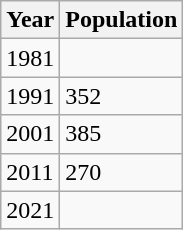<table class="wikitable">
<tr>
<th>Year</th>
<th>Population</th>
</tr>
<tr>
<td>1981</td>
<td></td>
</tr>
<tr>
<td>1991</td>
<td>352</td>
</tr>
<tr>
<td>2001</td>
<td>385</td>
</tr>
<tr>
<td>2011</td>
<td>270</td>
</tr>
<tr>
<td>2021</td>
<td></td>
</tr>
</table>
